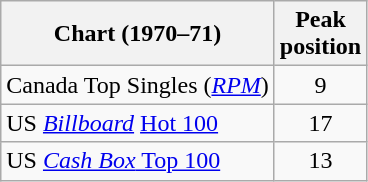<table class="wikitable sortable">
<tr>
<th align="left">Chart (1970–71)</th>
<th align="left">Peak<br>position</th>
</tr>
<tr>
<td align="left">Canada Top Singles (<a href='#'><em>RPM</em></a>)</td>
<td style="text-align:center;">9</td>
</tr>
<tr>
<td align="left">US <em><a href='#'>Billboard</a></em> <a href='#'>Hot 100</a></td>
<td style="text-align:center;">17</td>
</tr>
<tr>
<td align="left">US <a href='#'><em>Cash Box</em> Top 100</a></td>
<td style="text-align:center;">13</td>
</tr>
</table>
